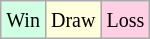<table class="wikitable">
<tr>
<td style="background:#d0ffe3;"><small>Win</small></td>
<td style="background:#ffd;"><small>Draw</small></td>
<td style="background:#ffd0e3;"><small>Loss</small></td>
</tr>
</table>
